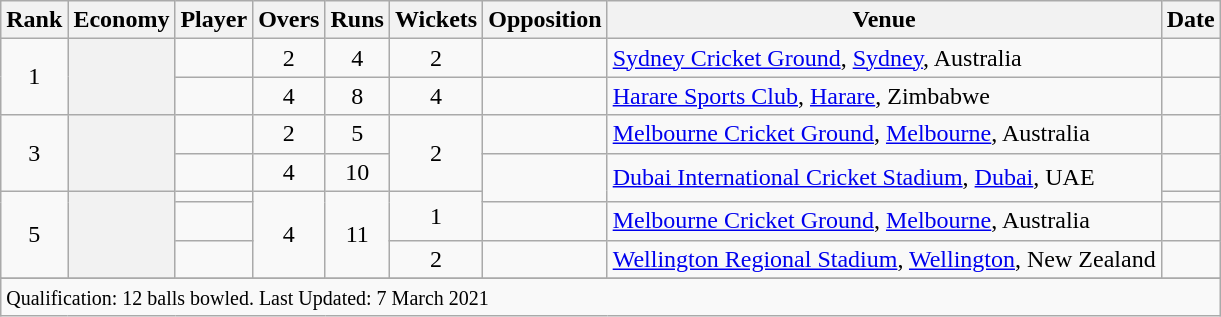<table class="wikitable plainrowheaders sortable">
<tr>
<th scope=col>Rank</th>
<th scope=col>Economy</th>
<th scope=col>Player</th>
<th scope=col>Overs</th>
<th scope=col>Runs</th>
<th scope=col>Wickets</th>
<th scope=col>Opposition</th>
<th scope=col>Venue</th>
<th scope=col>Date</th>
</tr>
<tr>
<td align=center rowspan=2>1</td>
<th scope=row style=text-align:center; rowspan=2></th>
<td></td>
<td align=center>2</td>
<td align=center>4</td>
<td align=center>2</td>
<td></td>
<td><a href='#'>Sydney Cricket Ground</a>, <a href='#'>Sydney</a>, Australia</td>
<td></td>
</tr>
<tr>
<td></td>
<td align=center>4</td>
<td align=center>8</td>
<td align=center>4</td>
<td></td>
<td><a href='#'>Harare Sports Club</a>, <a href='#'>Harare</a>, Zimbabwe</td>
<td></td>
</tr>
<tr>
<td align=center rowspan=2>3</td>
<th scope=row style=text-align:center; rowspan=2></th>
<td></td>
<td align=center>2</td>
<td align=center>5</td>
<td align=center rowspan=2>2</td>
<td></td>
<td><a href='#'>Melbourne Cricket Ground</a>, <a href='#'>Melbourne</a>, Australia</td>
<td></td>
</tr>
<tr>
<td></td>
<td align=center>4</td>
<td align=center>10</td>
<td rowspan=2></td>
<td rowspan=2><a href='#'>Dubai International Cricket Stadium</a>, <a href='#'>Dubai</a>, UAE</td>
<td></td>
</tr>
<tr>
<td align=center rowspan=3>5</td>
<th scope=row style=text-align:center; rowspan=3></th>
<td></td>
<td align=center rowspan=3>4</td>
<td align=center rowspan=3>11</td>
<td align=center rowspan=2>1</td>
<td></td>
</tr>
<tr>
<td> </td>
<td></td>
<td><a href='#'>Melbourne Cricket Ground</a>, <a href='#'>Melbourne</a>, Australia</td>
<td></td>
</tr>
<tr>
<td> </td>
<td align=center>2</td>
<td></td>
<td><a href='#'>Wellington Regional Stadium</a>, <a href='#'>Wellington</a>, New Zealand</td>
<td></td>
</tr>
<tr>
</tr>
<tr class=sortbottom>
<td colspan=9><small>Qualification: 12 balls bowled. Last Updated: 7 March 2021</small></td>
</tr>
</table>
